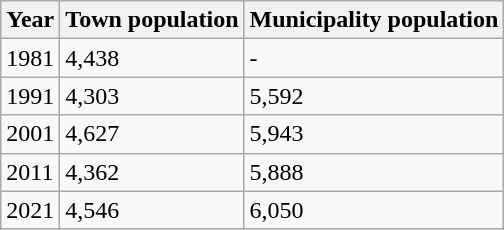<table class="wikitable">
<tr>
<th>Year</th>
<th>Town population</th>
<th>Municipality population</th>
</tr>
<tr>
<td>1981</td>
<td>4,438</td>
<td>-</td>
</tr>
<tr>
<td>1991</td>
<td>4,303</td>
<td>5,592</td>
</tr>
<tr>
<td>2001</td>
<td>4,627</td>
<td>5,943</td>
</tr>
<tr>
<td>2011</td>
<td>4,362</td>
<td>5,888</td>
</tr>
<tr>
<td>2021</td>
<td>4,546</td>
<td>6,050</td>
</tr>
</table>
